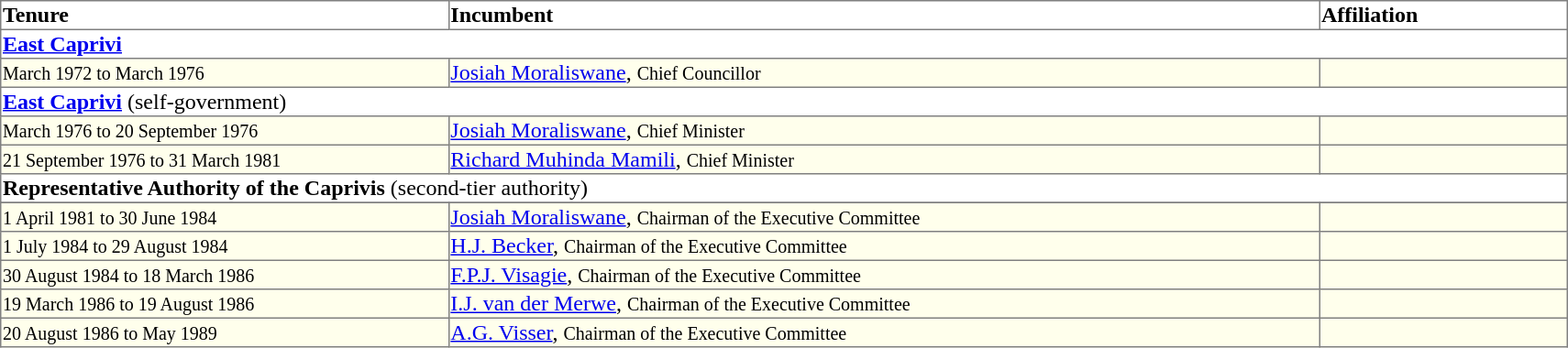<table border=1 style="border-collapse: collapse">
<tr align=left>
<th width="18%">Tenure</th>
<th width="35%">Incumbent</th>
<th width="10%">Affiliation</th>
</tr>
<tr valign=top>
<td colspan="4"><strong><a href='#'>East Caprivi</a></strong></td>
</tr>
<tr valign=top bgcolor="#ffffec">
<td><small>March 1972 to March 1976</small></td>
<td><a href='#'>Josiah Moraliswane</a>, <small>Chief Councillor</small></td>
<td></td>
</tr>
<tr valign=top>
<td colspan="4"><strong><a href='#'>East Caprivi</a></strong> (self-government)</td>
</tr>
<tr valign=top bgcolor="#ffffec">
<td><small>March 1976 to 20 September 1976</small></td>
<td><a href='#'>Josiah Moraliswane</a>, <small>Chief Minister</small></td>
<td></td>
</tr>
<tr valign=top bgcolor="#ffffec">
<td><small>21 September 1976 to 31 March 1981</small></td>
<td><a href='#'>Richard Muhinda Mamili</a>, <small>Chief Minister</small></td>
<td></td>
</tr>
<tr valign=top>
<td colspan="4"><strong>Representative Authority of the Caprivis</strong> (second-tier authority)</td>
</tr>
<tr valign=top bgcolor="#ffffec">
</tr>
<tr valign=top bgcolor="#ffffec">
<td><small>1 April 1981 to 30 June 1984</small></td>
<td><a href='#'>Josiah Moraliswane</a>, <small>Chairman of the Executive Committee</small></td>
<td></td>
</tr>
<tr valign=top bgcolor="#ffffec">
<td><small>1 July 1984 to 29 August 1984</small></td>
<td><a href='#'>H.J. Becker</a>, <small>Chairman of the Executive Committee</small></td>
<td></td>
</tr>
<tr valign=top bgcolor="#ffffec">
<td><small>30 August 1984 to 18 March 1986</small></td>
<td><a href='#'>F.P.J. Visagie</a>, <small>Chairman of the Executive Committee</small></td>
<td></td>
</tr>
<tr valign=top bgcolor="#ffffec">
<td><small>19 March 1986 to 19 August 1986</small></td>
<td><a href='#'>I.J. van der Merwe</a>, <small>Chairman of the Executive Committee</small></td>
<td></td>
</tr>
<tr valign=top bgcolor="#ffffec">
<td><small>20 August 1986 to May 1989</small></td>
<td><a href='#'>A.G. Visser</a>, <small>Chairman of the Executive Committee</small></td>
<td></td>
</tr>
</table>
